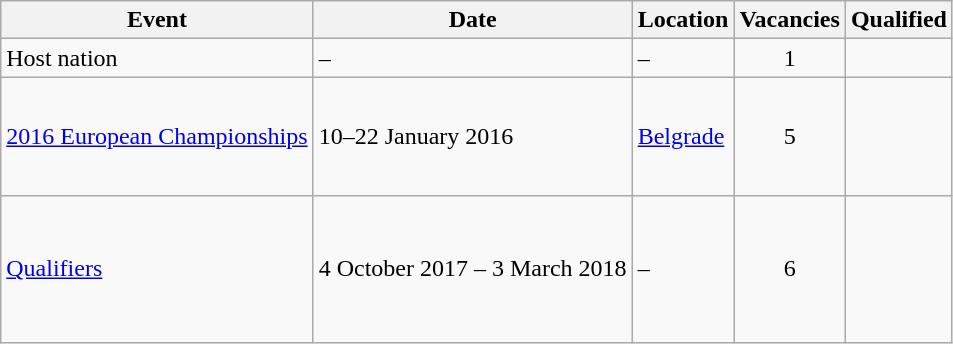<table class="wikitable">
<tr>
<th>Event</th>
<th>Date</th>
<th>Location</th>
<th>Vacancies</th>
<th>Qualified</th>
</tr>
<tr>
<td>Host nation</td>
<td>–</td>
<td>–</td>
<td align=center>1</td>
<td></td>
</tr>
<tr>
<td><a href='#'>2016 European Championships</a></td>
<td>10–22 January 2016</td>
<td> <a href='#'>Belgrade</a></td>
<td align=center>5</td>
<td><br><br><br><br></td>
</tr>
<tr>
<td><a href='#'>Qualifiers</a></td>
<td>4 October 2017 – 3 March 2018</td>
<td>–</td>
<td align=center>6</td>
<td><br><br><br><br><br></td>
</tr>
</table>
